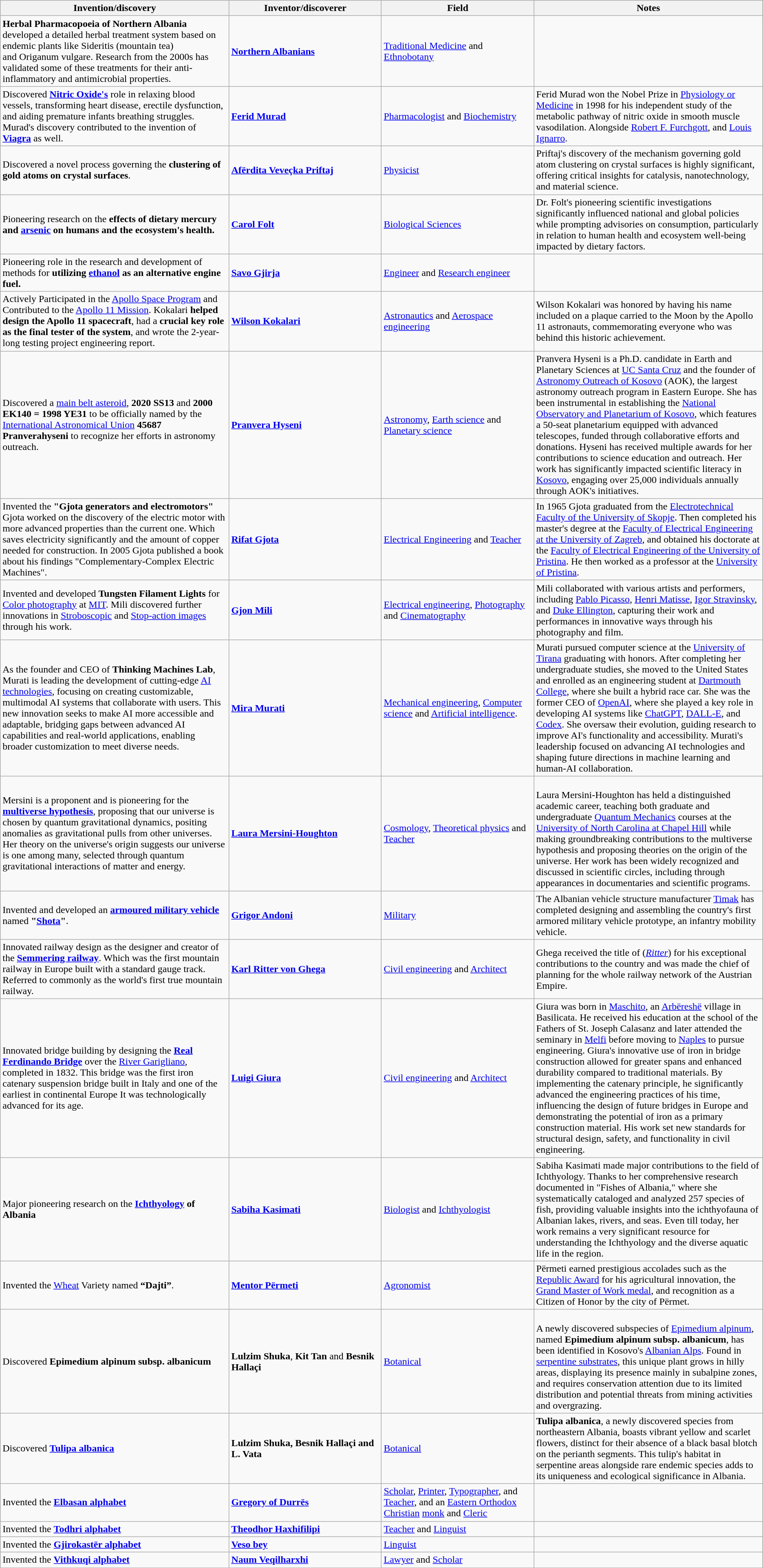<table class="wikitable" style="width:6o%; text-align:left;">
<tr>
<th style="width:30%;">Invention/discovery</th>
<th style="width:20%;">Inventor/discoverer</th>
<th style="width:20%;">Field</th>
<th style="width:50%;">Notes</th>
</tr>
<tr>
<td><strong>Herbal Pharmacopoeia of Northern Albania</strong> developed a detailed herbal treatment system based on endemic plants like Sideritis (mountain tea) and Origanum vulgare. Research from the 2000s has validated some of these treatments for their anti-inflammatory and antimicrobial properties.</td>
<td><strong><a href='#'>Northern Albanians</a></strong></td>
<td><a href='#'>Traditional Medicine</a> and <a href='#'>Ethnobotany</a></td>
</tr>
<tr>
<td>Discovered <strong><a href='#'>Nitric Oxide's</a></strong> role in relaxing blood vessels, transforming heart disease, erectile dysfunction, and aiding premature infants breathing struggles. Murad's discovery contributed to the invention of <strong><a href='#'>Viagra</a></strong> as well.</td>
<td><strong><a href='#'>Ferid Murad</a></strong></td>
<td><a href='#'>Pharmacologist</a> and <a href='#'>Biochemistry</a></td>
<td>Ferid Murad won the Nobel Prize in <a href='#'>Physiology or Medicine</a> in 1998 for his independent study of the metabolic pathway of nitric oxide in smooth muscle vasodilation. Alongside <a href='#'>Robert F. Furchgott</a>, and <a href='#'>Louis Ignarro</a>.</td>
</tr>
<tr>
<td>Discovered a novel process governing the <strong>clustering of gold atoms on crystal surfaces</strong>.</td>
<td><strong><a href='#'>Afërdita Veveçka Priftaj</a></strong></td>
<td><a href='#'>Physicist</a></td>
<td>Priftaj's discovery of the mechanism governing gold atom clustering on crystal surfaces is highly significant, offering critical insights for catalysis, nanotechnology, and material science.</td>
</tr>
<tr>
<td>Pioneering research on the <strong>effects of dietary mercury and <a href='#'>arsenic</a> on humans and the ecosystem's health.</strong></td>
<td><strong><a href='#'>Carol Folt</a></strong></td>
<td><a href='#'>Biological Sciences</a></td>
<td>Dr. Folt's pioneering scientific investigations significantly influenced national and global policies while prompting advisories on consumption, particularly in relation to human health and ecosystem well-being impacted by dietary factors.</td>
</tr>
<tr>
<td>Pioneering role in the research and development of methods for <strong>utilizing <a href='#'>ethanol</a> as an alternative engine fuel.</strong></td>
<td><strong><a href='#'>Savo Gjirja</a></strong></td>
<td><a href='#'>Engineer</a> and <a href='#'>Research engineer</a></td>
<td></td>
</tr>
<tr>
<td>Actively Participated in the <a href='#'>Apollo Space Program</a> and Contributed to the <a href='#'> Apollo 11 Mission</a>. Kokalari <strong>helped design the Apollo 11 spacecraft</strong>, had a <strong>crucial key role as the final tester of the system</strong>, and wrote the 2-year-long testing project engineering report.</td>
<td><strong><a href='#'>Wilson Kokalari</a></strong></td>
<td><a href='#'>Astronautics</a> and <a href='#'>Aerospace engineering</a></td>
<td>Wilson Kokalari was honored by having his name included on a plaque carried to the Moon by the Apollo 11 astronauts, commemorating everyone who was behind this historic achievement.</td>
</tr>
<tr>
<td>Discovered a <a href='#'>main belt asteroid</a>, <strong>2020 SS13</strong> and <strong>2000 EK140 = 1998 YE31</strong> to be officially named by the <a href='#'>International Astronomical Union</a> <strong>45687 Pranverahyseni</strong> to  recognize her efforts in astronomy outreach.</td>
<td><strong><a href='#'>Pranvera Hyseni</a></strong></td>
<td><a href='#'>Astronomy</a>, <a href='#'>Earth science</a> and <a href='#'>Planetary science</a></td>
<td>Pranvera Hyseni is a Ph.D. candidate in Earth and Planetary Sciences at <a href='#'>UC Santa Cruz</a> and the founder of <a href='#'>Astronomy Outreach of Kosovo</a> (AOK), the largest astronomy outreach program in Eastern Europe. She has been instrumental in establishing the <a href='#'>National Observatory and Planetarium of Kosovo</a>, which features a 50-seat planetarium equipped with advanced telescopes, funded through collaborative efforts and donations. Hyseni has received multiple awards for her contributions to science education and outreach. Her work has significantly impacted scientific literacy in <a href='#'>Kosovo</a>, engaging over 25,000 individuals annually through AOK's initiatives.</td>
</tr>
<tr>
<td>Invented the <strong>"Gjota generators and electromotors"</strong> Gjota worked on the discovery of the electric motor with more advanced properties than the current one. Which saves electricity significantly and the amount of copper needed for construction. In 2005 Gjota published a book about his findings "Complementary-Complex Electric Machines".</td>
<td><strong><a href='#'>Rifat Gjota</a></strong></td>
<td><a href='#'>Electrical Engineering</a> and <a href='#'>Teacher</a></td>
<td>In 1965 Gjota graduated from the <a href='#'>Electrotechnical Faculty of the University of Skopje</a>. Then completed his master's degree at the <a href='#'>Faculty of Electrical Engineering at the University of Zagreb</a>, and obtained his doctorate at the <a href='#'>Faculty of Electrical Engineering of the University of Pristina</a>. He then worked as a professor at the <a href='#'>University of Pristina</a>.</td>
</tr>
<tr>
<td>Invented and developed <strong>Tungsten Filament Lights</strong> for <a href='#'>Color photography</a> at <a href='#'>MIT</a>. Mili discovered further innovations in <a href='#'>Stroboscopic</a> and <a href='#'>Stop-action images</a> through his work.</td>
<td><strong><a href='#'>Gjon Mili</a></strong></td>
<td><a href='#'>Electrical engineering</a>, <a href='#'>Photography</a> and <a href='#'>Cinematography</a></td>
<td>Mili collaborated with various artists and performers, including <a href='#'>Pablo Picasso</a>, <a href='#'>Henri Matisse</a>, <a href='#'>Igor Stravinsky</a>, and <a href='#'>Duke Ellington</a>, capturing their work and performances in innovative ways through his photography and film.</td>
</tr>
<tr>
<td>As the founder and CEO of <strong>Thinking Machines Lab</strong>, Murati is leading the development of cutting-edge <a href='#'>AI technologies</a>, focusing on creating customizable, multimodal AI systems that collaborate with users. This new innovation seeks to make AI more accessible and adaptable, bridging gaps between advanced AI capabilities and real-world applications, enabling broader customization to meet diverse needs.</td>
<td><strong><a href='#'>Mira Murati</a></strong></td>
<td><a href='#'>Mechanical engineering</a>, <a href='#'>Computer science</a> and <a href='#'>Artificial intelligence</a>.</td>
<td>Murati pursued computer science at the <a href='#'>University of Tirana</a> graduating with honors. After completing her undergraduate studies, she moved to the United States and enrolled as an engineering student at <a href='#'>Dartmouth College</a>, where she built a hybrid race car. She was the former CEO of <a href='#'>OpenAI</a>, where she played a key role in developing AI systems like <a href='#'>ChatGPT</a>, <a href='#'>DALL-E</a>, and <a href='#'>Codex</a>. She oversaw their evolution, guiding research to improve AI's functionality and accessibility. Murati's leadership focused on advancing AI technologies and shaping future directions in machine learning and human-AI collaboration.</td>
</tr>
<tr>
<td>Mersini is a proponent and is pioneering for the <strong><a href='#'>multiverse hypothesis</a></strong>, proposing that our universe is chosen by quantum gravitational dynamics, positing anomalies as gravitational pulls from other universes. Her theory on the universe's origin suggests our universe is one among many, selected through quantum gravitational interactions of matter and energy.</td>
<td><strong><a href='#'>Laura Mersini-Houghton</a></strong></td>
<td><a href='#'>Cosmology</a>, <a href='#'>Theoretical physics</a> and <a href='#'>Teacher</a></td>
<td><br>Laura Mersini-Houghton has held a distinguished academic career, teaching both graduate and undergraduate <a href='#'>Quantum Mechanics</a> courses at the <a href='#'>University of North Carolina at Chapel Hill</a> while making groundbreaking contributions to the multiverse hypothesis and proposing theories on the origin of the universe. Her work has been widely recognized and discussed in scientific circles, including through appearances in documentaries and scientific programs.</td>
</tr>
<tr>
<td>Invented and developed an <strong><a href='#'>armoured military vehicle</a></strong> named <strong>"<a href='#'>Shota</a>"</strong>.</td>
<td><strong><a href='#'>Grigor Andoni</a></strong></td>
<td><a href='#'>Military</a></td>
<td>The Albanian vehicle structure manufacturer <a href='#'>Timak</a> has completed designing and assembling the country's first armored military vehicle prototype, an infantry mobility vehicle.</td>
</tr>
<tr>
<td>Innovated railway design as the designer and creator of the <strong><a href='#'>Semmering railway</a></strong>. Which was the first mountain railway in Europe built with a standard gauge track. Referred to commonly as the world's first true mountain railway.</td>
<td><strong><a href='#'>Karl Ritter von Ghega</a></strong></td>
<td><a href='#'>Civil engineering</a> and <a href='#'>Architect</a></td>
<td>Ghega received the title of (<em><a href='#'>Ritter</a></em>)  for his exceptional contributions to the country and was made the chief of planning for the whole railway network of the Austrian Empire.</td>
</tr>
<tr>
<td>Innovated bridge building by designing the <strong><a href='#'>Real Ferdinando Bridge</a></strong> over the <a href='#'>River Garigliano</a>, completed in 1832. This bridge was the first iron catenary suspension bridge built in Italy and one of the earliest in continental Europe It was technologically advanced for its age.</td>
<td><strong><a href='#'>Luigi Giura</a></strong></td>
<td><a href='#'>Civil engineering</a> and <a href='#'>Architect</a></td>
<td>Giura was born in <a href='#'>Maschito</a>, an <a href='#'>Arbëreshë</a> village in Basilicata. He received his education at the school of the Fathers of St. Joseph Calasanz and later attended the seminary in <a href='#'>Melfi</a> before moving to <a href='#'>Naples</a> to pursue engineering. Giura's innovative use of iron in bridge construction allowed for greater spans and enhanced durability compared to traditional materials. By implementing the catenary principle, he significantly advanced the engineering practices of his time, influencing the design of future bridges in Europe and demonstrating the potential of iron as a primary construction material. His work set new standards for structural design, safety, and functionality in civil engineering.</td>
</tr>
<tr>
<td>Major pioneering research on the <strong><a href='#'>Ichthyology</a> of Albania</strong></td>
<td><strong><a href='#'>Sabiha Kasimati</a></strong></td>
<td><a href='#'>Biologist</a> and <a href='#'>Ichthyologist</a></td>
<td>Sabiha Kasimati made major contributions to the field of Ichthyology. Thanks to her comprehensive research documented in "Fishes of Albania," where she systematically cataloged and analyzed 257 species of fish, providing valuable insights into the ichthyofauna of Albanian lakes, rivers, and seas. Even till today, her work remains a very significant resource for understanding the Ichthyology and the diverse aquatic life in the region.</td>
</tr>
<tr>
<td>Invented the <a href='#'>Wheat</a> Variety named <strong>“Dajti”</strong>.</td>
<td><strong><a href='#'>Mentor Përmeti</a></strong></td>
<td><a href='#'>Agronomist</a></td>
<td>Përmeti earned prestigious accolades such as the <a href='#'>Republic Award</a> for his agricultural innovation, the <a href='#'>Grand Master of Work medal</a>, and recognition as a Citizen of Honor by the city of Përmet.</td>
</tr>
<tr>
<td>Discovered <strong>Epimedium alpinum subsp. albanicum</strong></td>
<td><strong>Lulzim Shuka</strong>,  <strong>Kit Tan</strong> and <strong>Besnik Hallaçi</strong> </td>
<td><a href='#'>Botanical</a></td>
<td><br>A newly discovered subspecies of <a href='#'>Epimedium alpinum</a>, named <strong>Epimedium alpinum subsp. albanicum</strong>, has been identified in Kosovo's <a href='#'>Albanian Alps</a>. Found in <a href='#'>serpentine substrates</a>, this unique plant grows in hilly areas, displaying its presence mainly in subalpine zones, and requires conservation attention due to its limited distribution and potential threats from mining activities and overgrazing.</td>
</tr>
<tr>
<td>Discovered <strong><a href='#'>Tulipa albanica</a></strong></td>
<td><strong>Lulzim Shuka, Besnik Hallaçi and L. Vata</strong></td>
<td><a href='#'>Botanical</a></td>
<td><strong>Tulipa albanica</strong>, a newly discovered species from northeastern Albania, boasts vibrant yellow and scarlet flowers, distinct for their absence of a black basal blotch on the perianth segments. This tulip's habitat in serpentine areas alongside rare endemic species adds to its uniqueness and ecological significance in Albania.</td>
</tr>
<tr>
<td>Invented the <strong><a href='#'>Elbasan alphabet</a></strong></td>
<td><strong><a href='#'>Gregory of Durrës</a></strong></td>
<td><a href='#'>Scholar</a>, <a href='#'>Printer</a>, <a href='#'>Typographer</a>, and <a href='#'>Teacher</a>, and an <a href='#'>Eastern Orthodox Christian</a> <a href='#'>monk</a> and <a href='#'>Cleric</a></td>
<td></td>
</tr>
<tr>
<td>Invented the <strong><a href='#'>Todhri alphabet</a></strong></td>
<td><strong><a href='#'>Theodhor Haxhifilipi</a></strong></td>
<td><a href='#'>Teacher</a> and <a href='#'>Linguist</a></td>
<td></td>
</tr>
<tr>
<td>Invented the <strong><a href='#'>Gjirokastër alphabet</a></strong></td>
<td><strong><a href='#'>Veso bey</a></strong></td>
<td><a href='#'>Linguist</a></td>
<td></td>
</tr>
<tr>
<td>Invented the <strong><a href='#'>Vithkuqi alphabet</a></strong></td>
<td><strong><a href='#'>Naum Veqilharxhi</a></strong></td>
<td><a href='#'>Lawyer</a> and <a href='#'>Scholar</a></td>
<td></td>
</tr>
<tr>
</tr>
</table>
